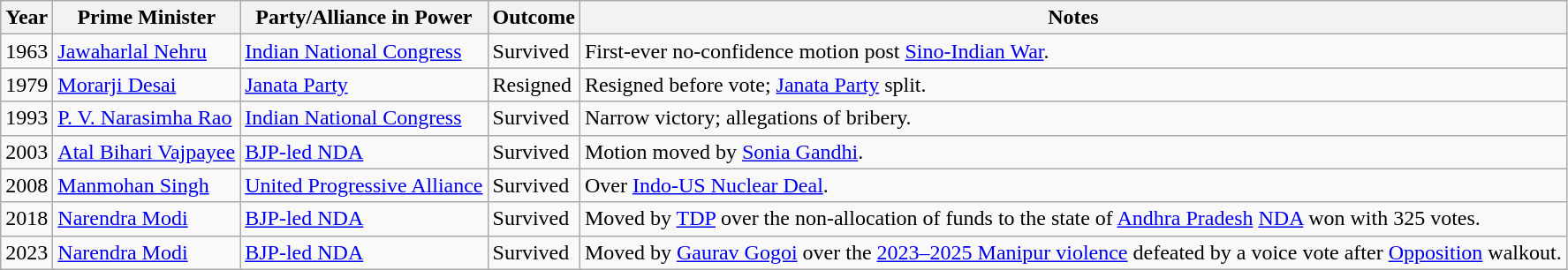<table class="wikitable">
<tr>
<th>Year</th>
<th>Prime Minister</th>
<th>Party/Alliance in Power</th>
<th>Outcome</th>
<th>Notes</th>
</tr>
<tr>
<td>1963</td>
<td><a href='#'>Jawaharlal Nehru</a></td>
<td><a href='#'>Indian National Congress</a></td>
<td>Survived</td>
<td>First-ever no-confidence motion post <a href='#'>Sino-Indian War</a>. </td>
</tr>
<tr>
<td>1979</td>
<td><a href='#'>Morarji Desai</a></td>
<td><a href='#'>Janata Party</a></td>
<td>Resigned</td>
<td>Resigned before vote; <a href='#'>Janata Party</a> split. </td>
</tr>
<tr>
<td>1993</td>
<td><a href='#'>P. V. Narasimha Rao</a></td>
<td><a href='#'>Indian National Congress</a></td>
<td>Survived</td>
<td>Narrow victory; allegations of bribery. </td>
</tr>
<tr>
<td>2003</td>
<td><a href='#'>Atal Bihari Vajpayee</a></td>
<td><a href='#'>BJP-led NDA</a></td>
<td>Survived</td>
<td>Motion moved by <a href='#'>Sonia Gandhi</a>. </td>
</tr>
<tr>
<td>2008</td>
<td><a href='#'>Manmohan Singh</a></td>
<td><a href='#'>United Progressive Alliance</a></td>
<td>Survived</td>
<td>Over <a href='#'>Indo-US Nuclear Deal</a>. </td>
</tr>
<tr>
<td>2018</td>
<td><a href='#'>Narendra Modi</a></td>
<td><a href='#'>BJP-led NDA</a></td>
<td>Survived</td>
<td>Moved by <a href='#'>TDP</a> over the non-allocation of funds to the state of <a href='#'>Andhra Pradesh</a> <a href='#'>NDA</a> won with 325 votes. </td>
</tr>
<tr>
<td>2023</td>
<td><a href='#'>Narendra Modi</a></td>
<td><a href='#'>BJP-led NDA</a></td>
<td>Survived</td>
<td>Moved by <a href='#'>Gaurav Gogoi</a> over the <a href='#'>2023–2025 Manipur violence</a> defeated by a voice vote after <a href='#'>Opposition</a> walkout. </td>
</tr>
</table>
